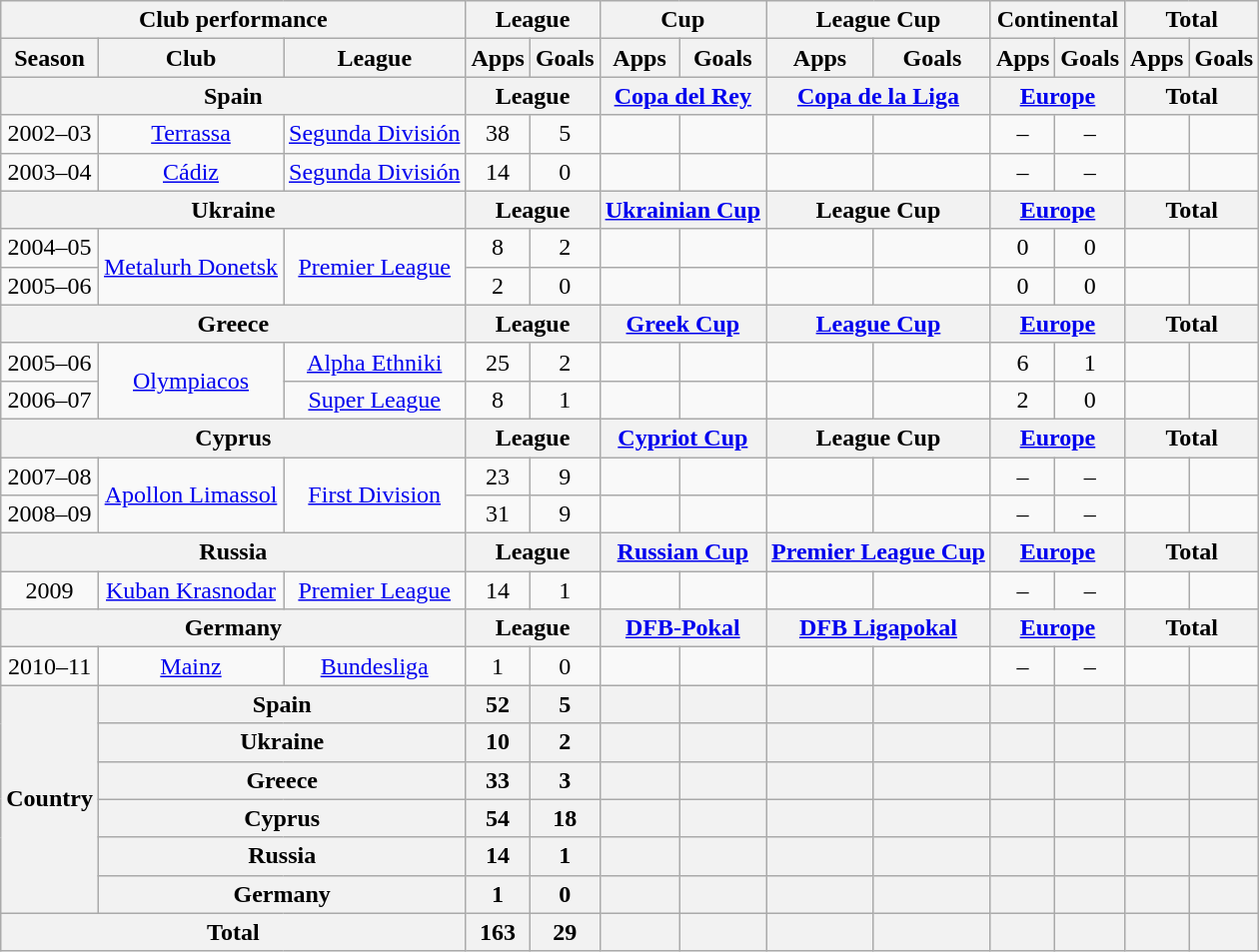<table class="wikitable" style="text-align:center;">
<tr>
<th colspan=3>Club performance</th>
<th colspan=2>League</th>
<th colspan=2>Cup</th>
<th colspan=2>League Cup</th>
<th colspan=2>Continental</th>
<th colspan=2>Total</th>
</tr>
<tr>
<th>Season</th>
<th>Club</th>
<th>League</th>
<th>Apps</th>
<th>Goals</th>
<th>Apps</th>
<th>Goals</th>
<th>Apps</th>
<th>Goals</th>
<th>Apps</th>
<th>Goals</th>
<th>Apps</th>
<th>Goals</th>
</tr>
<tr>
<th colspan=3>Spain</th>
<th colspan=2>League</th>
<th colspan=2><a href='#'>Copa del Rey</a></th>
<th colspan=2><a href='#'>Copa de la Liga</a></th>
<th colspan=2><a href='#'>Europe</a></th>
<th colspan=2>Total</th>
</tr>
<tr>
<td>2002–03</td>
<td><a href='#'>Terrassa</a></td>
<td><a href='#'>Segunda División</a></td>
<td>38</td>
<td>5</td>
<td></td>
<td></td>
<td></td>
<td></td>
<td>–</td>
<td>–</td>
<td></td>
<td></td>
</tr>
<tr>
<td>2003–04</td>
<td><a href='#'>Cádiz</a></td>
<td><a href='#'>Segunda División</a></td>
<td>14</td>
<td>0</td>
<td></td>
<td></td>
<td></td>
<td></td>
<td>–</td>
<td>–</td>
<td></td>
<td></td>
</tr>
<tr>
<th colspan=3>Ukraine</th>
<th colspan=2>League</th>
<th colspan=2><a href='#'>Ukrainian Cup</a></th>
<th colspan=2>League Cup</th>
<th colspan=2><a href='#'>Europe</a></th>
<th colspan=2>Total</th>
</tr>
<tr>
<td>2004–05</td>
<td rowspan="2"><a href='#'>Metalurh Donetsk</a></td>
<td rowspan="2"><a href='#'>Premier League</a></td>
<td>8</td>
<td>2</td>
<td></td>
<td></td>
<td></td>
<td></td>
<td>0</td>
<td>0</td>
<td></td>
<td></td>
</tr>
<tr>
<td>2005–06</td>
<td>2</td>
<td>0</td>
<td></td>
<td></td>
<td></td>
<td></td>
<td>0</td>
<td>0</td>
<td></td>
<td></td>
</tr>
<tr>
<th colspan=3>Greece</th>
<th colspan=2>League</th>
<th colspan=2><a href='#'>Greek Cup</a></th>
<th colspan=2><a href='#'>League Cup</a></th>
<th colspan=2><a href='#'>Europe</a></th>
<th colspan=2>Total</th>
</tr>
<tr>
<td>2005–06</td>
<td rowspan="2"><a href='#'>Olympiacos</a></td>
<td><a href='#'>Alpha Ethniki</a></td>
<td>25</td>
<td>2</td>
<td></td>
<td></td>
<td></td>
<td></td>
<td>6</td>
<td>1</td>
<td></td>
<td></td>
</tr>
<tr>
<td>2006–07</td>
<td><a href='#'>Super League</a></td>
<td>8</td>
<td>1</td>
<td></td>
<td></td>
<td></td>
<td></td>
<td>2</td>
<td>0</td>
<td></td>
<td></td>
</tr>
<tr>
<th colspan=3>Cyprus</th>
<th colspan=2>League</th>
<th colspan=2><a href='#'>Cypriot Cup</a></th>
<th colspan=2>League Cup</th>
<th colspan=2><a href='#'>Europe</a></th>
<th colspan=2>Total</th>
</tr>
<tr>
<td>2007–08</td>
<td rowspan="2"><a href='#'>Apollon Limassol</a></td>
<td rowspan="2"><a href='#'>First Division</a></td>
<td>23</td>
<td>9</td>
<td></td>
<td></td>
<td></td>
<td></td>
<td>–</td>
<td>–</td>
<td></td>
<td></td>
</tr>
<tr>
<td>2008–09</td>
<td>31</td>
<td>9</td>
<td></td>
<td></td>
<td></td>
<td></td>
<td>–</td>
<td>–</td>
<td></td>
<td></td>
</tr>
<tr>
<th colspan=3>Russia</th>
<th colspan=2>League</th>
<th colspan=2><a href='#'>Russian Cup</a></th>
<th colspan=2><a href='#'>Premier League Cup</a></th>
<th colspan=2><a href='#'>Europe</a></th>
<th colspan=2>Total</th>
</tr>
<tr>
<td>2009</td>
<td><a href='#'>Kuban Krasnodar</a></td>
<td><a href='#'>Premier League</a></td>
<td>14</td>
<td>1</td>
<td></td>
<td></td>
<td></td>
<td></td>
<td>–</td>
<td>–</td>
<td></td>
<td></td>
</tr>
<tr>
<th colspan=3>Germany</th>
<th colspan=2>League</th>
<th colspan=2><a href='#'>DFB-Pokal</a></th>
<th colspan=2><a href='#'>DFB Ligapokal</a></th>
<th colspan=2><a href='#'>Europe</a></th>
<th colspan=2>Total</th>
</tr>
<tr>
<td>2010–11</td>
<td><a href='#'>Mainz</a></td>
<td><a href='#'>Bundesliga</a></td>
<td>1</td>
<td>0</td>
<td></td>
<td></td>
<td></td>
<td></td>
<td>–</td>
<td>–</td>
<td></td>
<td></td>
</tr>
<tr>
<th rowspan=6>Country</th>
<th colspan=2>Spain</th>
<th>52</th>
<th>5</th>
<th></th>
<th></th>
<th></th>
<th></th>
<th></th>
<th></th>
<th></th>
<th></th>
</tr>
<tr>
<th colspan=2>Ukraine</th>
<th>10</th>
<th>2</th>
<th></th>
<th></th>
<th></th>
<th></th>
<th></th>
<th></th>
<th></th>
<th></th>
</tr>
<tr>
<th colspan=2>Greece</th>
<th>33</th>
<th>3</th>
<th></th>
<th></th>
<th></th>
<th></th>
<th></th>
<th></th>
<th></th>
<th></th>
</tr>
<tr>
<th colspan=2>Cyprus</th>
<th>54</th>
<th>18</th>
<th></th>
<th></th>
<th></th>
<th></th>
<th></th>
<th></th>
<th></th>
<th></th>
</tr>
<tr>
<th colspan=2>Russia</th>
<th>14</th>
<th>1</th>
<th></th>
<th></th>
<th></th>
<th></th>
<th></th>
<th></th>
<th></th>
<th></th>
</tr>
<tr>
<th colspan=2>Germany</th>
<th>1</th>
<th>0</th>
<th></th>
<th></th>
<th></th>
<th></th>
<th></th>
<th></th>
<th></th>
<th></th>
</tr>
<tr>
<th colspan=3>Total</th>
<th>163</th>
<th>29</th>
<th></th>
<th></th>
<th></th>
<th></th>
<th></th>
<th></th>
<th></th>
<th></th>
</tr>
</table>
